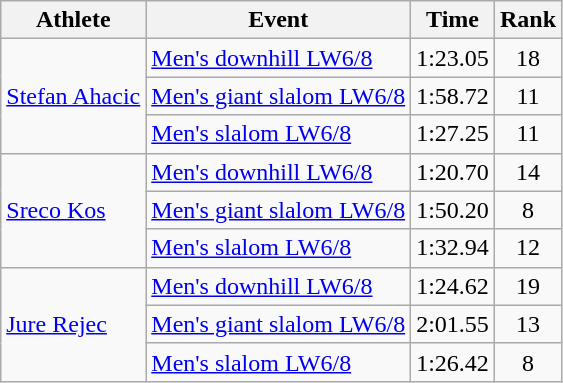<table class="wikitable">
<tr>
<th>Athlete</th>
<th>Event</th>
<th>Time</th>
<th>Rank</th>
</tr>
<tr>
<td rowspan="3"><a href='#'>Stefan Ahacic</a></td>
<td><a href='#'>Men's downhill LW6/8</a></td>
<td align="center">1:23.05</td>
<td align="center">18</td>
</tr>
<tr>
<td><a href='#'>Men's giant slalom LW6/8</a></td>
<td align="center">1:58.72</td>
<td align="center">11</td>
</tr>
<tr>
<td><a href='#'>Men's slalom LW6/8</a></td>
<td align="center">1:27.25</td>
<td align="center">11</td>
</tr>
<tr>
<td rowspan="3"><a href='#'>Sreco Kos</a></td>
<td><a href='#'>Men's downhill LW6/8</a></td>
<td align="center">1:20.70</td>
<td align="center">14</td>
</tr>
<tr>
<td><a href='#'>Men's giant slalom LW6/8</a></td>
<td align="center">1:50.20</td>
<td align="center">8</td>
</tr>
<tr>
<td><a href='#'>Men's slalom LW6/8</a></td>
<td align="center">1:32.94</td>
<td align="center">12</td>
</tr>
<tr>
<td rowspan="3"><a href='#'>Jure Rejec</a></td>
<td><a href='#'>Men's downhill LW6/8</a></td>
<td align="center">1:24.62</td>
<td align="center">19</td>
</tr>
<tr>
<td><a href='#'>Men's giant slalom LW6/8</a></td>
<td align="center">2:01.55</td>
<td align="center">13</td>
</tr>
<tr>
<td><a href='#'>Men's slalom LW6/8</a></td>
<td align="center">1:26.42</td>
<td align="center">8</td>
</tr>
</table>
